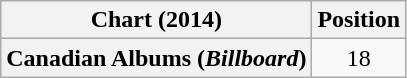<table class="wikitable plainrowheaders" style="text-align:center">
<tr>
<th scope="col">Chart (2014)</th>
<th scope="col">Position</th>
</tr>
<tr>
<th scope="row">Canadian Albums (<em>Billboard</em>)</th>
<td>18</td>
</tr>
</table>
